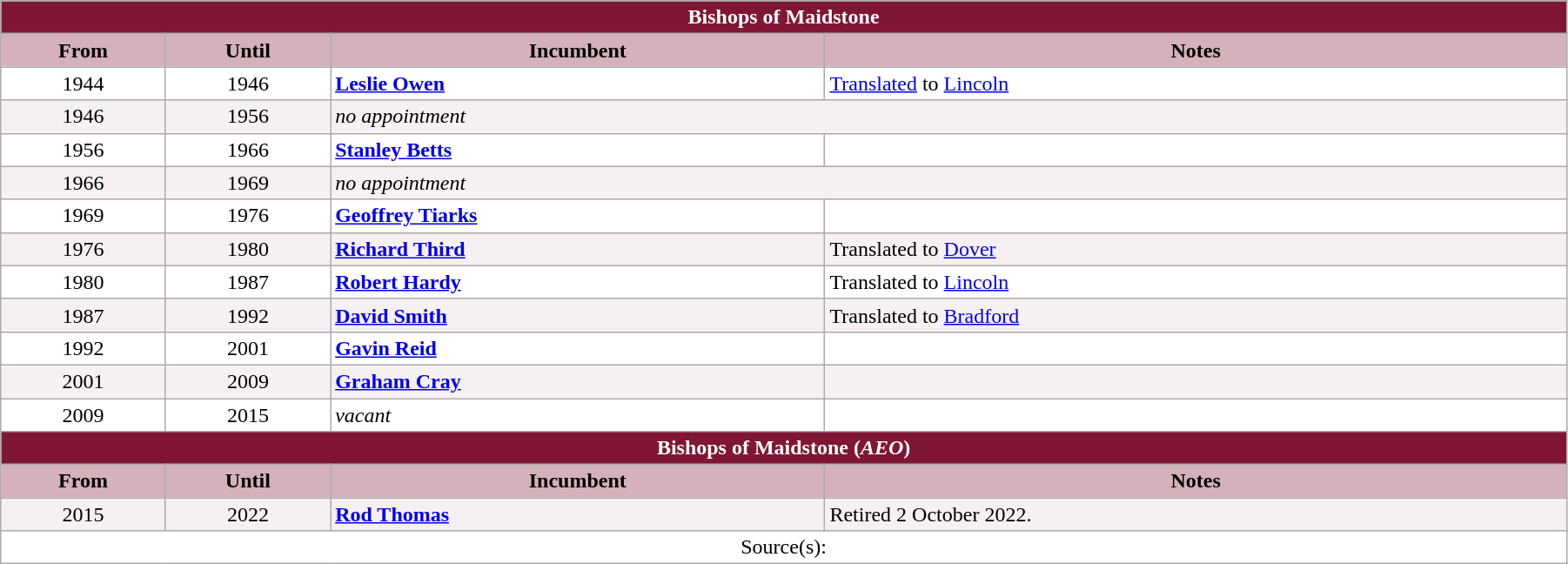<table class="wikitable" style="width:95%;" border="1" cellpadding="2">
<tr>
<th colspan="4" style="background-color: #7F1734; color: white;">Bishops of Maidstone</th>
</tr>
<tr valign=top>
<th style="background-color:#D4B1BB" width="10%">From</th>
<th style="background-color:#D4B1BB" width="10%">Until</th>
<th style="background-color:#D4B1BB" width="30%">Incumbent</th>
<th style="background-color:#D4B1BB" width="45%">Notes</th>
</tr>
<tr valign=top bgcolor="white">
<td align="center">1944</td>
<td align="center">1946</td>
<td><strong><a href='#'>Leslie Owen</a></strong></td>
<td><a href='#'>Translated</a> to <a href='#'>Lincoln</a></td>
</tr>
<tr valign=top bgcolor="#F7F0F2">
<td align="center">1946</td>
<td align="center">1956</td>
<td colspan="2"><em>no appointment</em></td>
</tr>
<tr valign=top bgcolor="white">
<td align="center">1956</td>
<td align="center">1966</td>
<td><strong><a href='#'>Stanley Betts</a></strong></td>
<td></td>
</tr>
<tr valign=top bgcolor="#F7F0F2">
<td align="center">1966</td>
<td align="center">1969</td>
<td colspan="2"><em>no appointment</em></td>
</tr>
<tr valign=top bgcolor="white">
<td align="center">1969</td>
<td align="center">1976</td>
<td><strong><a href='#'>Geoffrey Tiarks</a></strong></td>
<td></td>
</tr>
<tr valign=top bgcolor="#F7F0F2">
<td align="center">1976</td>
<td align="center">1980</td>
<td><strong><a href='#'>Richard Third</a></strong></td>
<td>Translated to <a href='#'>Dover</a></td>
</tr>
<tr valign=top bgcolor="white">
<td align="center">1980</td>
<td align="center">1987</td>
<td><strong><a href='#'>Robert Hardy</a></strong></td>
<td>Translated to <a href='#'>Lincoln</a></td>
</tr>
<tr valign=top bgcolor="#F7F0F2">
<td align="center">1987</td>
<td align="center">1992</td>
<td><strong><a href='#'>David Smith</a></strong></td>
<td>Translated to <a href='#'>Bradford</a></td>
</tr>
<tr valign=top bgcolor="white">
<td align="center">1992</td>
<td align="center">2001</td>
<td><strong><a href='#'>Gavin Reid</a></strong></td>
<td></td>
</tr>
<tr valign=top bgcolor="#F7F0F2">
<td align="center">2001</td>
<td align="center">2009</td>
<td><strong><a href='#'>Graham Cray</a></strong></td>
<td></td>
</tr>
<tr valign=top bgcolor="white">
<td align="center">2009</td>
<td align="center">2015</td>
<td><em>vacant</em></td>
<td></td>
</tr>
<tr valign=top>
<th colspan="4" style="background-color: #7F1734; color: white;">Bishops of Maidstone (<em>AEO</em>)</th>
</tr>
<tr valign=top>
<th style="background-color:#D4B1BB" width="10%">From</th>
<th style="background-color:#D4B1BB" width="10%">Until</th>
<th style="background-color:#D4B1BB" width="30%">Incumbent</th>
<th style="background-color:#D4B1BB" width="45%">Notes</th>
</tr>
<tr valign=top bgcolor="#F7F0F2">
<td align="center">2015</td>
<td align="center">2022</td>
<td><strong><a href='#'>Rod Thomas</a></strong></td>
<td> Retired 2 October 2022.</td>
</tr>
<tr valign=top bgcolor="white">
<td align="center" colspan="4">Source(s):</td>
</tr>
</table>
